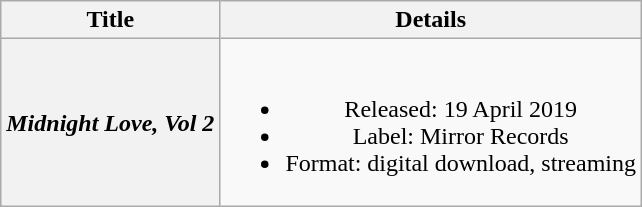<table class="wikitable plainrowheaders" style="text-align:center;" border="1">
<tr>
<th>Title</th>
<th>Details</th>
</tr>
<tr>
<th scope="row"><em>Midnight Love, Vol 2</em></th>
<td><br><ul><li>Released: 19 April 2019</li><li>Label: Mirror Records</li><li>Format: digital download, streaming</li></ul></td>
</tr>
</table>
